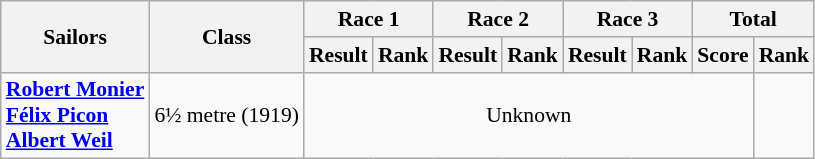<table class=wikitable style="font-size:90%">
<tr>
<th rowspan=2>Sailors</th>
<th rowspan=2>Class</th>
<th colspan=2>Race 1</th>
<th colspan=2>Race 2</th>
<th colspan=2>Race 3</th>
<th colspan=2>Total</th>
</tr>
<tr>
<th>Result</th>
<th>Rank</th>
<th>Result</th>
<th>Rank</th>
<th>Result</th>
<th>Rank</th>
<th>Score</th>
<th>Rank</th>
</tr>
<tr>
<td><strong><a href='#'>Robert Monier</a> <br> <a href='#'>Félix Picon</a> <br> <a href='#'>Albert Weil</a></strong></td>
<td>6½ metre (1919)</td>
<td align=center colspan=7>Unknown</td>
<td align=center></td>
</tr>
</table>
